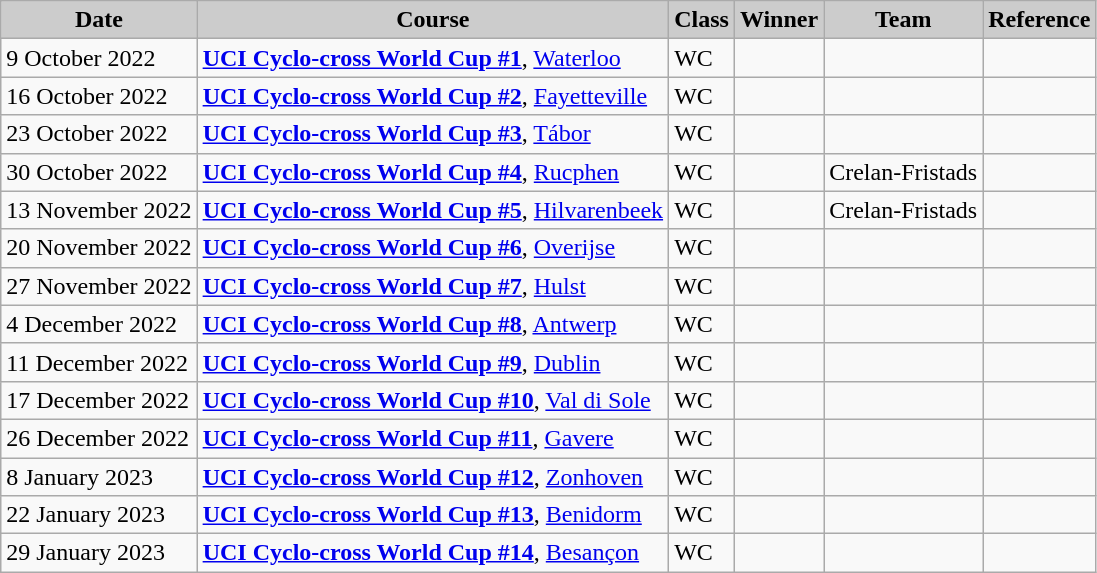<table class="wikitable sortable alternance ">
<tr>
<th scope="col" style="background-color:#CCCCCC;">Date</th>
<th scope="col" style="background-color:#CCCCCC;">Course</th>
<th scope="col" style="background-color:#CCCCCC;">Class</th>
<th scope="col" style="background-color:#CCCCCC;">Winner</th>
<th scope="col" style="background-color:#CCCCCC;">Team</th>
<th scope="col" style="background-color:#CCCCCC;">Reference</th>
</tr>
<tr>
<td>9 October 2022</td>
<td> <strong><a href='#'>UCI Cyclo-cross World Cup #1</a></strong>, <a href='#'>Waterloo</a></td>
<td>WC</td>
<td></td>
<td></td>
<td></td>
</tr>
<tr>
<td>16 October 2022</td>
<td> <strong><a href='#'>UCI Cyclo-cross World Cup #2</a></strong>, <a href='#'>Fayetteville</a></td>
<td>WC</td>
<td></td>
<td></td>
<td></td>
</tr>
<tr>
<td>23 October 2022</td>
<td> <strong><a href='#'>UCI Cyclo-cross World Cup #3</a></strong>, <a href='#'>Tábor</a></td>
<td>WC</td>
<td></td>
<td></td>
<td></td>
</tr>
<tr>
<td>30 October 2022</td>
<td> <strong><a href='#'>UCI Cyclo-cross World Cup #4</a></strong>, <a href='#'>Rucphen</a></td>
<td>WC</td>
<td></td>
<td>Crelan-Fristads</td>
<td></td>
</tr>
<tr>
<td>13 November 2022</td>
<td> <strong><a href='#'>UCI Cyclo-cross World Cup #5</a></strong>, <a href='#'>Hilvarenbeek</a></td>
<td>WC</td>
<td></td>
<td>Crelan-Fristads</td>
<td></td>
</tr>
<tr>
<td>20 November 2022</td>
<td> <strong><a href='#'>UCI Cyclo-cross World Cup #6</a></strong>, <a href='#'>Overijse</a></td>
<td>WC</td>
<td></td>
<td></td>
<td></td>
</tr>
<tr>
<td>27 November 2022</td>
<td> <strong><a href='#'>UCI Cyclo-cross World Cup #7</a></strong>, <a href='#'>Hulst</a></td>
<td>WC</td>
<td></td>
<td></td>
<td></td>
</tr>
<tr>
<td>4 December 2022</td>
<td> <strong><a href='#'>UCI Cyclo-cross World Cup #8</a></strong>, <a href='#'>Antwerp</a></td>
<td>WC</td>
<td></td>
<td></td>
<td></td>
</tr>
<tr>
<td>11 December 2022</td>
<td> <strong><a href='#'>UCI Cyclo-cross World Cup #9</a></strong>, <a href='#'>Dublin</a></td>
<td>WC</td>
<td></td>
<td></td>
<td></td>
</tr>
<tr>
<td>17 December 2022</td>
<td> <strong><a href='#'>UCI Cyclo-cross World Cup #10</a></strong>, <a href='#'>Val di Sole</a></td>
<td>WC</td>
<td></td>
<td></td>
<td></td>
</tr>
<tr>
<td>26 December 2022</td>
<td> <strong><a href='#'>UCI Cyclo-cross World Cup #11</a></strong>, <a href='#'>Gavere</a></td>
<td>WC</td>
<td></td>
<td></td>
<td></td>
</tr>
<tr>
<td>8 January 2023</td>
<td> <strong><a href='#'>UCI Cyclo-cross World Cup #12</a></strong>, <a href='#'>Zonhoven</a></td>
<td>WC</td>
<td></td>
<td></td>
<td></td>
</tr>
<tr>
<td>22 January 2023</td>
<td> <strong><a href='#'>UCI Cyclo-cross World Cup #13</a></strong>, <a href='#'>Benidorm</a></td>
<td>WC</td>
<td></td>
<td></td>
<td></td>
</tr>
<tr>
<td>29 January 2023</td>
<td> <strong><a href='#'>UCI Cyclo-cross World Cup #14</a></strong>, <a href='#'>Besançon</a></td>
<td>WC</td>
<td></td>
<td></td>
<td></td>
</tr>
</table>
